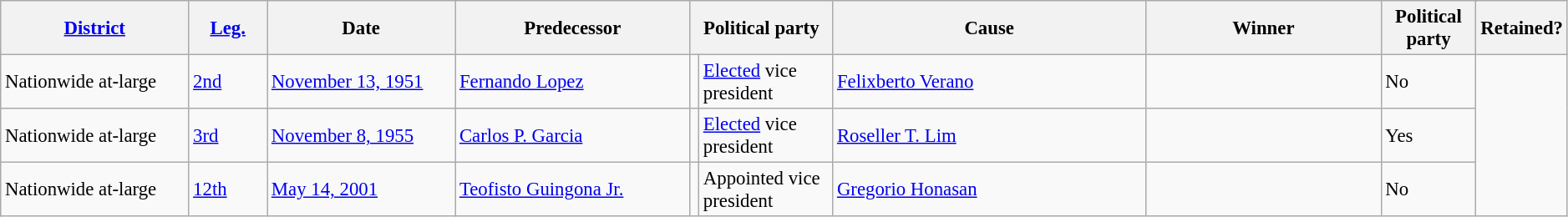<table class="wikitable" style="font-size:95%" width="99%">
<tr>
<th><a href='#'>District</a></th>
<th width="5%" "><a href='#'>Leg.</a></th>
<th width="12%">Date</th>
<th width="15%">Predecessor</th>
<th colspan="2">Political party</th>
<th width="20%">Cause</th>
<th width="15%">Winner</th>
<th colspan="2">Political party</th>
<th>Retained?</th>
</tr>
<tr>
<td width="12%">Nationwide at-large</td>
<td><a href='#'>2nd</a></td>
<td><a href='#'>November 13, 1951</a></td>
<td><a href='#'>Fernando Lopez</a></td>
<td></td>
<td><a href='#'>Elected</a> vice president</td>
<td><a href='#'>Felixberto Verano</a></td>
<td></td>
<td>No</td>
</tr>
<tr>
<td>Nationwide at-large</td>
<td><a href='#'>3rd</a></td>
<td><a href='#'>November 8, 1955</a></td>
<td><a href='#'>Carlos P. Garcia</a></td>
<td></td>
<td><a href='#'>Elected</a> vice president</td>
<td><a href='#'>Roseller T. Lim</a></td>
<td></td>
<td>Yes</td>
</tr>
<tr>
<td>Nationwide at-large</td>
<td><a href='#'>12th</a></td>
<td><a href='#'>May 14, 2001</a></td>
<td><a href='#'>Teofisto Guingona Jr.</a></td>
<td></td>
<td>Appointed vice president</td>
<td><a href='#'>Gregorio Honasan</a></td>
<td></td>
<td>No</td>
</tr>
</table>
